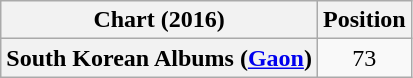<table class="wikitable plainrowheaders" style="text-align:center">
<tr>
<th scope="col">Chart (2016)</th>
<th scope="col">Position</th>
</tr>
<tr>
<th scope="row">South Korean Albums (<a href='#'>Gaon</a>)</th>
<td>73</td>
</tr>
</table>
